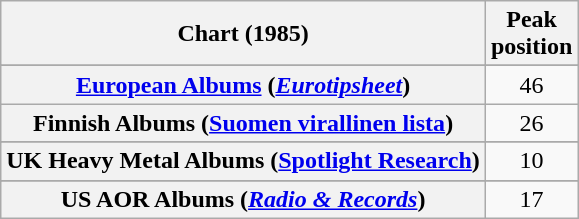<table class="wikitable sortable plainrowheaders" style="text-align:center">
<tr>
<th scope="col">Chart (1985)</th>
<th scope="col">Peak<br>position</th>
</tr>
<tr>
</tr>
<tr>
<th scope="row"><a href='#'>European Albums</a> (<em><a href='#'>Eurotipsheet</a></em>)</th>
<td>46</td>
</tr>
<tr>
<th scope="row">Finnish Albums (<a href='#'>Suomen virallinen lista</a>)</th>
<td>26</td>
</tr>
<tr>
</tr>
<tr>
</tr>
<tr>
</tr>
<tr>
</tr>
<tr>
</tr>
<tr>
<th scope="row">UK Heavy Metal Albums (<a href='#'>Spotlight Research</a>)</th>
<td>10</td>
</tr>
<tr>
</tr>
<tr>
<th scope="row">US AOR Albums (<em><a href='#'>Radio & Records</a></em>)</th>
<td style="text-align:center;">17</td>
</tr>
</table>
